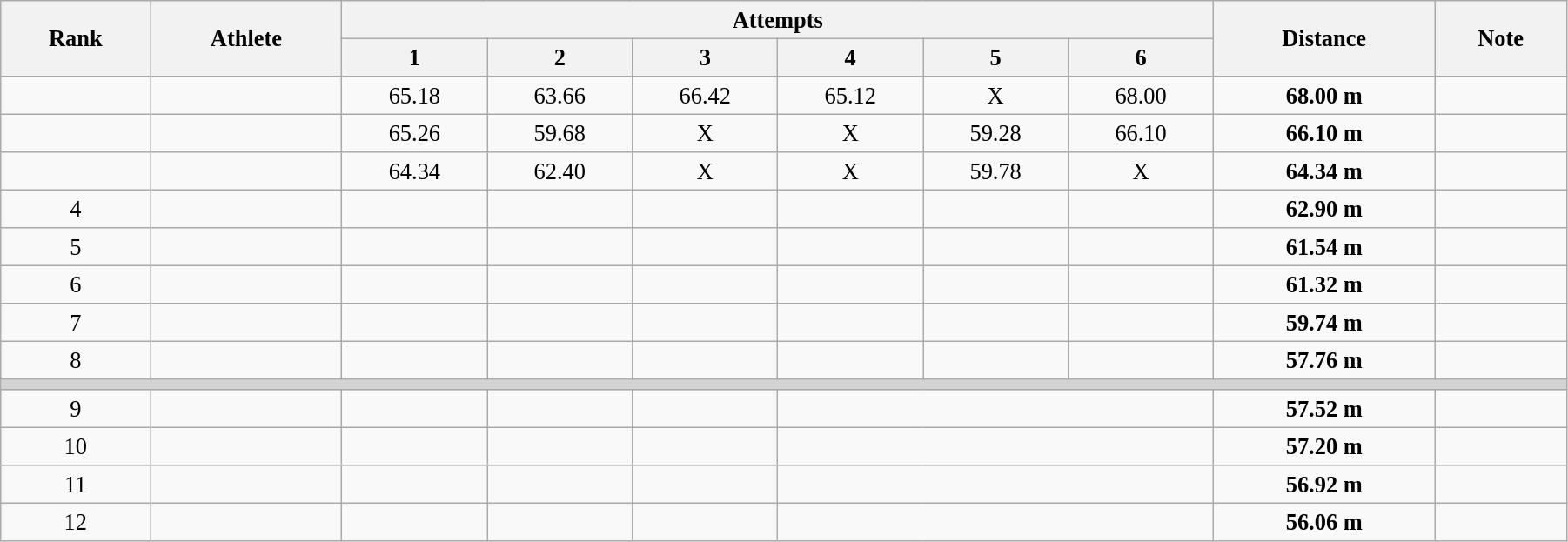<table class="wikitable" style=" text-align:center; font-size:110%;" width="95%">
<tr>
<th rowspan="2">Rank</th>
<th rowspan="2">Athlete</th>
<th colspan="6">Attempts</th>
<th rowspan="2">Distance</th>
<th rowspan="2">Note</th>
</tr>
<tr>
<th>1</th>
<th>2</th>
<th>3</th>
<th>4</th>
<th>5</th>
<th>6</th>
</tr>
<tr>
<td></td>
<td align=left></td>
<td>65.18</td>
<td>63.66</td>
<td>66.42</td>
<td>65.12</td>
<td>X</td>
<td>68.00</td>
<td><strong>68.00 m</strong></td>
<td></td>
</tr>
<tr>
<td></td>
<td align=left></td>
<td>65.26</td>
<td>59.68</td>
<td>X</td>
<td>X</td>
<td>59.28</td>
<td>66.10</td>
<td><strong>66.10 m</strong></td>
<td></td>
</tr>
<tr>
<td></td>
<td align=left></td>
<td>64.34</td>
<td>62.40</td>
<td>X</td>
<td>X</td>
<td>59.78</td>
<td>X</td>
<td><strong>64.34 m</strong></td>
<td></td>
</tr>
<tr>
<td>4</td>
<td align=left></td>
<td></td>
<td></td>
<td></td>
<td></td>
<td></td>
<td></td>
<td><strong>62.90 m</strong></td>
<td></td>
</tr>
<tr>
<td>5</td>
<td align=left></td>
<td></td>
<td></td>
<td></td>
<td></td>
<td></td>
<td></td>
<td><strong>61.54 m</strong></td>
<td></td>
</tr>
<tr>
<td>6</td>
<td align=left></td>
<td></td>
<td></td>
<td></td>
<td></td>
<td></td>
<td></td>
<td><strong>61.32 m</strong></td>
<td></td>
</tr>
<tr>
<td>7</td>
<td align=left></td>
<td></td>
<td></td>
<td></td>
<td></td>
<td></td>
<td></td>
<td><strong>59.74 m</strong></td>
<td></td>
</tr>
<tr>
<td>8</td>
<td align=left></td>
<td></td>
<td></td>
<td></td>
<td></td>
<td></td>
<td></td>
<td><strong>57.76 m</strong></td>
<td></td>
</tr>
<tr>
<td colspan=10 bgcolor=lightgray></td>
</tr>
<tr>
<td>9</td>
<td align=left></td>
<td></td>
<td></td>
<td></td>
<td colspan=3></td>
<td><strong>57.52 m</strong></td>
<td></td>
</tr>
<tr>
<td>10</td>
<td align=left></td>
<td></td>
<td></td>
<td></td>
<td colspan=3></td>
<td><strong>57.20 m</strong></td>
<td></td>
</tr>
<tr>
<td>11</td>
<td align=left></td>
<td></td>
<td></td>
<td></td>
<td colspan=3></td>
<td><strong>56.92 m</strong></td>
<td></td>
</tr>
<tr>
<td>12</td>
<td align=left></td>
<td></td>
<td></td>
<td></td>
<td colspan=3></td>
<td><strong>56.06 m</strong></td>
<td></td>
</tr>
</table>
